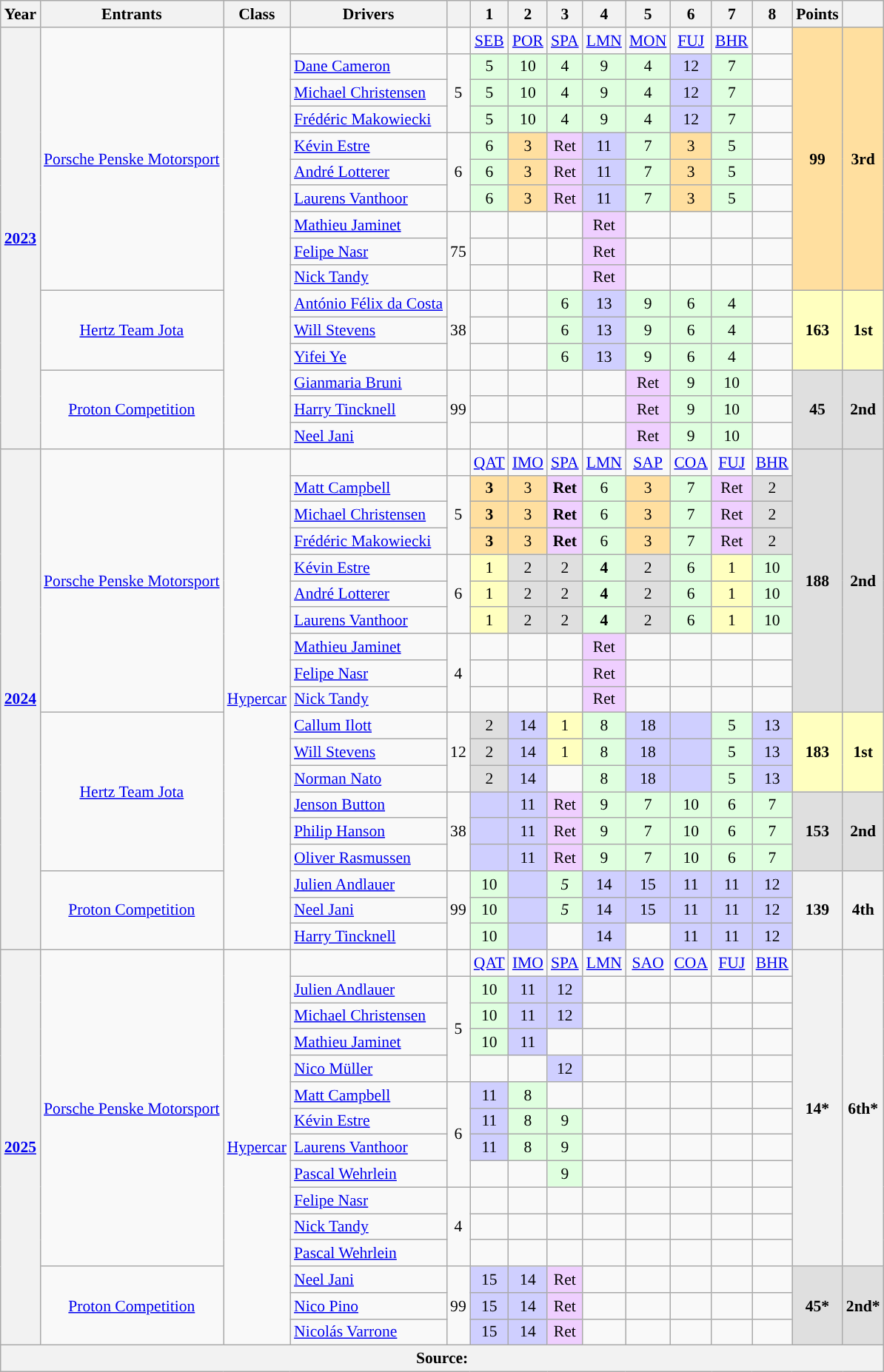<table class = "wikitable" style="text-align:center; font-size:90%">
<tr>
<th>Year</th>
<th>Entrants</th>
<th>Class</th>
<th>Drivers</th>
<th></th>
<th>1</th>
<th>2</th>
<th>3</th>
<th>4</th>
<th>5</th>
<th>6</th>
<th>7</th>
<th>8</th>
<th>Points</th>
<th></th>
</tr>
<tr>
<th rowspan="16"><a href='#'>2023</a></th>
<td rowspan="10"><a href='#'>Porsche Penske Motorsport</a></td>
<td rowspan="16"></td>
<td></td>
<td></td>
<td><a href='#'>SEB</a></td>
<td><a href='#'>POR</a></td>
<td><a href='#'>SPA</a></td>
<td><a href='#'>LMN</a></td>
<td><a href='#'>MON</a></td>
<td><a href='#'>FUJ</a></td>
<td><a href='#'>BHR</a></td>
<td></td>
<th rowspan="10" style="background:#FFDF9F;">99</th>
<th rowspan="10" style="background:#FFDF9F;">3rd</th>
</tr>
<tr>
<td align="left"> <a href='#'>Dane Cameron</a></td>
<td rowspan="3">5</td>
<td style="background:#DFFFDF;">5</td>
<td style="background:#DFFFDF;”">10</td>
<td style="background:#DFFFDF;">4</td>
<td style="background:#DFFFDF;">9</td>
<td style="background:#DFFFDF;">4</td>
<td style="background:#CFCFFF;">12</td>
<td style="background:#DFFFDF;”">7</td>
<td></td>
</tr>
<tr>
<td align="left"> <a href='#'>Michael Christensen</a></td>
<td style="background:#DFFFDF;">5</td>
<td style="background:#DFFFDF;”">10</td>
<td style="background:#DFFFDF;">4</td>
<td style="background:#DFFFDF;">9</td>
<td style="background:#DFFFDF;">4</td>
<td style="background:#CFCFFF;">12</td>
<td style="background:#DFFFDF;”">7</td>
<td></td>
</tr>
<tr>
<td align="left"> <a href='#'>Frédéric Makowiecki</a></td>
<td style="background:#DFFFDF;">5</td>
<td style="background:#DFFFDF;”">10</td>
<td style="background:#DFFFDF;">4</td>
<td style="background:#DFFFDF;">9</td>
<td style="background:#DFFFDF;">4</td>
<td style="background:#CFCFFF;">12</td>
<td style="background:#DFFFDF;”">7</td>
<td></td>
</tr>
<tr>
<td align="left"> <a href='#'>Kévin Estre</a></td>
<td rowspan="3">6</td>
<td style="background:#DFFFDF;">6</td>
<td style="background:#FFDF9F;”">3</td>
<td style="background:#EFCFFF;">Ret</td>
<td style="background:#CFCFFF;">11</td>
<td style="background:#DFFFDF;">7</td>
<td style="background:#FFDF9F;”">3</td>
<td style="background:#DFFFDF;”">5</td>
<td></td>
</tr>
<tr>
<td align="left"> <a href='#'>André Lotterer</a></td>
<td style="background:#DFFFDF;">6</td>
<td style="background:#FFDF9F;”">3</td>
<td style="background:#EFCFFF;">Ret</td>
<td style="background:#CFCFFF;">11</td>
<td style="background:#DFFFDF;">7</td>
<td style="background:#FFDF9F;”">3</td>
<td style="background:#DFFFDF;”">5</td>
<td></td>
</tr>
<tr>
<td align="left"> <a href='#'>Laurens Vanthoor</a></td>
<td style="background:#DFFFDF;">6</td>
<td style="background:#FFDF9F;”">3</td>
<td style="background:#EFCFFF;">Ret</td>
<td style="background:#CFCFFF;">11</td>
<td style="background:#DFFFDF;">7</td>
<td style="background:#FFDF9F;”">3</td>
<td style="background:#DFFFDF;”">5</td>
<td></td>
</tr>
<tr>
<td align="left"> <a href='#'>Mathieu Jaminet</a></td>
<td rowspan="3">75</td>
<td></td>
<td></td>
<td></td>
<td style="background:#EFCFFF;">Ret</td>
<td></td>
<td></td>
<td></td>
<td></td>
</tr>
<tr>
<td align="left"> <a href='#'>Felipe Nasr</a></td>
<td></td>
<td></td>
<td></td>
<td style="background:#EFCFFF;">Ret</td>
<td></td>
<td></td>
<td></td>
<td></td>
</tr>
<tr>
<td align="left"> <a href='#'>Nick Tandy</a></td>
<td></td>
<td></td>
<td></td>
<td style="background:#EFCFFF;">Ret</td>
<td></td>
<td></td>
<td></td>
<td></td>
</tr>
<tr>
<td rowspan="3"><a href='#'>Hertz Team Jota</a></td>
<td align="left"> <a href='#'>António Félix da Costa</a></td>
<td rowspan="3">38</td>
<td></td>
<td></td>
<td style="background:#DFFFDF;">6</td>
<td style="background:#CFCFFF;">13</td>
<td style="background:#DFFFDF;">9</td>
<td style="background:#DFFFDF;">6</td>
<td style="background:#DFFFDF;”">4</td>
<td></td>
<th rowspan="3" style="background:#FFFFBF;">163</th>
<th rowspan="3" style="background:#FFFFBF;">1st</th>
</tr>
<tr>
<td align="left"> <a href='#'>Will Stevens</a></td>
<td></td>
<td></td>
<td style="background:#DFFFDF;">6</td>
<td style="background:#CFCFFF;">13</td>
<td style="background:#DFFFDF;">9</td>
<td style="background:#DFFFDF;">6</td>
<td style="background:#DFFFDF;”">4</td>
<td></td>
</tr>
<tr>
<td align="left"> <a href='#'>Yifei Ye</a></td>
<td></td>
<td></td>
<td style="background:#DFFFDF;">6</td>
<td style="background:#CFCFFF;">13</td>
<td style="background:#DFFFDF;">9</td>
<td style="background:#DFFFDF;">6</td>
<td style="background:#DFFFDF;”">4</td>
<td></td>
</tr>
<tr>
<td rowspan="3"><a href='#'>Proton Competition</a></td>
<td align="left"> <a href='#'>Gianmaria Bruni</a></td>
<td rowspan="3">99</td>
<td></td>
<td></td>
<td></td>
<td></td>
<td style="background:#EFCFFF;">Ret</td>
<td style="background:#DFFFDF;">9</td>
<td style="background:#DFFFDF;”">10</td>
<td></td>
<th rowspan="3" style="background:#DFDFDF;">45</th>
<th rowspan="3" style="background:#DFDFDF;">2nd</th>
</tr>
<tr>
<td align="left"> <a href='#'>Harry Tincknell</a></td>
<td></td>
<td></td>
<td></td>
<td></td>
<td style="background:#EFCFFF;">Ret</td>
<td style="background:#DFFFDF;">9</td>
<td style="background:#DFFFDF;”">10</td>
<td></td>
</tr>
<tr>
<td align="left"> <a href='#'>Neel Jani</a></td>
<td></td>
<td></td>
<td></td>
<td></td>
<td style="background:#EFCFFF;">Ret</td>
<td style="background:#DFFFDF;">9</td>
<td style="background:#DFFFDF;”">10</td>
<td></td>
</tr>
<tr>
<th rowspan="19"><a href='#'>2024</a></th>
<td rowspan="10"><a href='#'>Porsche Penske Motorsport</a></td>
<td rowspan="19"><a href='#'>Hypercar</a></td>
<td></td>
<td></td>
<td><a href='#'>QAT</a></td>
<td><a href='#'>IMO</a></td>
<td><a href='#'>SPA</a></td>
<td><a href='#'>LMN</a></td>
<td><a href='#'>SAP</a></td>
<td><a href='#'>COA</a></td>
<td><a href='#'>FUJ</a></td>
<td><a href='#'>BHR</a></td>
<th rowspan="10" style="background:#DFDFDF;”">188</th>
<th rowspan="10" style="background:#DFDFDF;”">2nd</th>
</tr>
<tr>
<td align="left"> <a href='#'>Matt Campbell</a></td>
<td rowspan="3">5</td>
<td style="background:#FFDF9F;”"><strong>3</strong></td>
<td style="background:#FFDF9F;”">3</td>
<td style="background:#EFCFFF;"><strong>Ret</strong></td>
<td style="background:#DFFFDF;">6</td>
<td style="background:#FFDF9F;”">3</td>
<td style="background:#DFFFDF;">7</td>
<td style="background:#EFCFFF;">Ret</td>
<td style="background:#DFDFDF;”">2</td>
</tr>
<tr>
<td align="left"> <a href='#'>Michael Christensen</a></td>
<td style="background:#FFDF9F;”"><strong>3</strong></td>
<td style="background:#FFDF9F;”">3</td>
<td style="background:#EFCFFF;"><strong>Ret</strong></td>
<td style="background:#DFFFDF;">6</td>
<td style="background:#FFDF9F;”">3</td>
<td style="background:#DFFFDF;">7</td>
<td style="background:#EFCFFF;">Ret</td>
<td style="background:#DFDFDF;”">2</td>
</tr>
<tr>
<td align="left"> <a href='#'>Frédéric Makowiecki</a></td>
<td style="background:#FFDF9F;”"><strong>3</strong></td>
<td style="background:#FFDF9F;”">3</td>
<td style="background:#EFCFFF;"><strong>Ret</strong></td>
<td style="background:#DFFFDF;">6</td>
<td style="background:#FFDF9F;”">3</td>
<td style="background:#DFFFDF;">7</td>
<td style="background:#EFCFFF;">Ret</td>
<td style="background:#DFDFDF;”">2</td>
</tr>
<tr>
<td align="left"> <a href='#'>Kévin Estre</a></td>
<td rowspan="3">6</td>
<td style="background:#FFFFBF;”">1</td>
<td style="background:#DFDFDF;”">2</td>
<td style="background:#DFDFDF;”">2</td>
<td style="background:#DFFFDF;"><strong>4</strong></td>
<td style="background:#DFDFDF;”">2</td>
<td style="background:#DFFFDF;">6</td>
<td style="background:#FFFFBF;”">1</td>
<td style="background:#DFFFDF;">10</td>
</tr>
<tr>
<td align="left"> <a href='#'>André Lotterer</a></td>
<td style="background:#FFFFBF;”">1</td>
<td style="background:#DFDFDF;”">2</td>
<td style="background:#DFDFDF;”">2</td>
<td style="background:#DFFFDF;"><strong>4</strong></td>
<td style="background:#DFDFDF;”">2</td>
<td style="background:#DFFFDF;">6</td>
<td style="background:#FFFFBF;”">1</td>
<td style="background:#DFFFDF;">10</td>
</tr>
<tr>
<td align="left"> <a href='#'>Laurens Vanthoor</a></td>
<td style="background:#FFFFBF;”">1</td>
<td style="background:#DFDFDF;”">2</td>
<td style="background:#DFDFDF;”">2</td>
<td style="background:#DFFFDF;"><strong>4</strong></td>
<td style="background:#DFDFDF;”">2</td>
<td style="background:#DFFFDF;">6</td>
<td style="background:#FFFFBF;”">1</td>
<td style="background:#DFFFDF;">10</td>
</tr>
<tr>
<td align="left"> <a href='#'>Mathieu Jaminet</a></td>
<td rowspan="3">4</td>
<td></td>
<td></td>
<td></td>
<td style="background:#EFCFFF;">Ret</td>
<td></td>
<td></td>
<td></td>
<td></td>
</tr>
<tr>
<td align="left"> <a href='#'>Felipe Nasr</a></td>
<td></td>
<td></td>
<td></td>
<td style="background:#EFCFFF;">Ret</td>
<td></td>
<td></td>
<td></td>
<td></td>
</tr>
<tr>
<td align="left"> <a href='#'>Nick Tandy</a></td>
<td></td>
<td></td>
<td></td>
<td style="background:#EFCFFF;">Ret</td>
<td></td>
<td></td>
<td></td>
<td></td>
</tr>
<tr>
<td rowspan="6"><a href='#'>Hertz Team Jota</a></td>
<td align="left"> <a href='#'>Callum Ilott</a></td>
<td rowspan="3">12</td>
<td style="background:#DFDFDF;”">2</td>
<td style="background:#CFCFFF;”">14</td>
<td style="background:#FFFFBF;”">1</td>
<td style="background:#DFFFDF;">8</td>
<td style="background:#CFCFFF;”">18</td>
<td style="background:#CFCFFF;”"></td>
<td style="background:#DFFFDF;">5</td>
<td style="background:#CFCFFF;”">13</td>
<th rowspan="3" style="background:#FFFFBF;”">183</th>
<th rowspan="3" style="background:#FFFFBF;”">1st</th>
</tr>
<tr>
<td align="left"> <a href='#'>Will Stevens</a></td>
<td style="background:#DFDFDF;”">2</td>
<td style="background:#CFCFFF;”">14</td>
<td style="background:#FFFFBF;”">1</td>
<td style="background:#DFFFDF;">8</td>
<td style="background:#CFCFFF;”">18</td>
<td style="background:#CFCFFF;”"></td>
<td style="background:#DFFFDF;">5</td>
<td style="background:#CFCFFF;”">13</td>
</tr>
<tr>
<td align="left"> <a href='#'>Norman Nato</a></td>
<td style="background:#DFDFDF;”">2</td>
<td style="background:#CFCFFF;”">14</td>
<td></td>
<td style="background:#DFFFDF;">8</td>
<td style="background:#CFCFFF;”">18</td>
<td style="background:#CFCFFF;”"></td>
<td style="background:#DFFFDF;">5</td>
<td style="background:#CFCFFF;”">13</td>
</tr>
<tr>
<td align="left"> <a href='#'>Jenson Button</a></td>
<td rowspan="3">38</td>
<td style="background:#CFCFFF;”"></td>
<td style="background:#CFCFFF;”">11</td>
<td style="background:#EFCFFF;">Ret</td>
<td style="background:#DFFFDF;">9</td>
<td style="background:#DFFFDF;">7</td>
<td style="background:#DFFFDF;">10</td>
<td style="background:#DFFFDF;">6</td>
<td style="background:#DFFFDF;">7</td>
<th rowspan="3" style="background:#DFDFDF;">153</th>
<th rowspan="3" style="background:#DFDFDF;">2nd</th>
</tr>
<tr>
<td align="left"> <a href='#'>Philip Hanson</a></td>
<td style="background:#CFCFFF;”"></td>
<td style="background:#CFCFFF;”">11</td>
<td style="background:#EFCFFF;">Ret</td>
<td style="background:#DFFFDF;">9</td>
<td style="background:#DFFFDF;">7</td>
<td style="background:#DFFFDF;">10</td>
<td style="background:#DFFFDF;">6</td>
<td style="background:#DFFFDF;">7</td>
</tr>
<tr>
<td align="left"> <a href='#'>Oliver Rasmussen</a></td>
<td style="background:#CFCFFF;”"></td>
<td style="background:#CFCFFF;”">11</td>
<td style="background:#EFCFFF;">Ret</td>
<td style="background:#DFFFDF;">9</td>
<td style="background:#DFFFDF;">7</td>
<td style="background:#DFFFDF;">10</td>
<td style="background:#DFFFDF;">6</td>
<td style="background:#DFFFDF;">7</td>
</tr>
<tr>
<td rowspan="3"><a href='#'>Proton Competition</a></td>
<td align="left"> <a href='#'>Julien Andlauer</a></td>
<td rowspan="3">99</td>
<td style="background:#DFFFDF;”">10</td>
<td style="background:#CFCFFF;”"></td>
<td style="background:#DFFFDF;”"><em>5</em></td>
<td style="background:#CFCFFF;”">14</td>
<td style="background:#CFCFFF;”">15</td>
<td style="background:#CFCFFF;”">11</td>
<td style="background:#CFCFFF;”">11</td>
<td style="background:#CFCFFF;”">12</td>
<th rowspan="3">139</th>
<th rowspan="3">4th</th>
</tr>
<tr>
<td align="left"> <a href='#'>Neel Jani</a></td>
<td style="background:#DFFFDF;”">10</td>
<td style="background:#CFCFFF;”"></td>
<td style="background:#DFFFDF;”"><em>5</em></td>
<td style="background:#CFCFFF;”">14</td>
<td style="background:#CFCFFF;”">15</td>
<td style="background:#CFCFFF;”">11</td>
<td style="background:#CFCFFF;”">11</td>
<td style="background:#CFCFFF;”">12</td>
</tr>
<tr>
<td align="left"> <a href='#'>Harry Tincknell</a></td>
<td style="background:#DFFFDF;”">10</td>
<td style="background:#CFCFFF;”"></td>
<td></td>
<td style="background:#CFCFFF;”">14</td>
<td></td>
<td style="background:#CFCFFF;”">11</td>
<td style="background:#CFCFFF;”">11</td>
<td style="background:#CFCFFF;”">12</td>
</tr>
<tr>
<th rowspan="15"><a href='#'>2025</a></th>
<td rowspan="12"><a href='#'>Porsche Penske Motorsport</a></td>
<td rowspan="15"><a href='#'>Hypercar</a></td>
<td></td>
<td></td>
<td><a href='#'>QAT</a></td>
<td><a href='#'>IMO</a></td>
<td><a href='#'>SPA</a></td>
<td><a href='#'>LMN</a></td>
<td><a href='#'>SAO</a></td>
<td><a href='#'>COA</a></td>
<td><a href='#'>FUJ</a></td>
<td><a href='#'>BHR</a></td>
<th rowspan="12">14*</th>
<th rowspan="12">6th*</th>
</tr>
<tr>
<td align="left"> <a href='#'>Julien Andlauer</a></td>
<td rowspan="4">5</td>
<td style="background:#DFFFDF;”">10</td>
<td style="background:#CFCFFF;”">11</td>
<td style="background:#CFCFFF;”">12</td>
<td></td>
<td></td>
<td></td>
<td></td>
<td></td>
</tr>
<tr>
<td align="left"> <a href='#'>Michael Christensen</a></td>
<td style="background:#DFFFDF;”">10</td>
<td style="background:#CFCFFF;”">11</td>
<td style="background:#CFCFFF;”">12</td>
<td></td>
<td></td>
<td></td>
<td></td>
<td></td>
</tr>
<tr>
<td align="left"> <a href='#'>Mathieu Jaminet</a></td>
<td style="background:#DFFFDF;”">10</td>
<td style="background:#CFCFFF;”">11</td>
<td></td>
<td></td>
<td></td>
<td></td>
<td></td>
<td></td>
</tr>
<tr>
<td align="left"> <a href='#'>Nico Müller</a></td>
<td></td>
<td></td>
<td style="background:#CFCFFF;”">12</td>
<td></td>
<td></td>
<td></td>
<td></td>
<td></td>
</tr>
<tr>
<td align="left"> <a href='#'>Matt Campbell</a></td>
<td rowspan="4">6</td>
<td style="background:#CFCFFF;”">11</td>
<td style="background:#DFFFDF;”">8</td>
<td></td>
<td></td>
<td></td>
<td></td>
<td></td>
<td></td>
</tr>
<tr>
<td align="left"> <a href='#'>Kévin Estre</a></td>
<td style="background:#CFCFFF;”">11</td>
<td style="background:#DFFFDF;”">8</td>
<td style="background:#DFFFDF;”">9</td>
<td></td>
<td></td>
<td></td>
<td></td>
<td></td>
</tr>
<tr>
<td align="left"> <a href='#'>Laurens Vanthoor</a></td>
<td style="background:#CFCFFF;”">11</td>
<td style="background:#DFFFDF;”">8</td>
<td style="background:#DFFFDF;”">9</td>
<td></td>
<td></td>
<td></td>
<td></td>
<td></td>
</tr>
<tr>
<td align="left"> <a href='#'>Pascal Wehrlein</a></td>
<td></td>
<td></td>
<td style="background:#DFFFDF;”">9</td>
<td></td>
<td></td>
<td></td>
<td></td>
<td></td>
</tr>
<tr>
<td align="left"> <a href='#'>Felipe Nasr</a></td>
<td rowspan="3">4</td>
<td></td>
<td></td>
<td></td>
<td></td>
<td></td>
<td></td>
<td></td>
<td></td>
</tr>
<tr>
<td align="left"> <a href='#'>Nick Tandy</a></td>
<td></td>
<td></td>
<td></td>
<td></td>
<td></td>
<td></td>
<td></td>
<td></td>
</tr>
<tr>
<td align="left"> <a href='#'>Pascal Wehrlein</a></td>
<td></td>
<td></td>
<td></td>
<td></td>
<td></td>
<td></td>
<td></td>
<td></td>
</tr>
<tr>
<td rowspan="3"><a href='#'>Proton Competition</a></td>
<td align="left"> <a href='#'>Neel Jani</a></td>
<td rowspan="3">99</td>
<td style="background:#CFCFFF;”">15</td>
<td style="background:#CFCFFF;”">14</td>
<td style="background:#EFCFFF;">Ret</td>
<td></td>
<td></td>
<td></td>
<td></td>
<td></td>
<th rowspan="3" style="background:#DFDFDF;">45*</th>
<th rowspan="3" style="background:#DFDFDF;">2nd*</th>
</tr>
<tr>
<td align="left"> <a href='#'>Nico Pino</a></td>
<td style="background:#CFCFFF;”">15</td>
<td style="background:#CFCFFF;”">14</td>
<td style="background:#EFCFFF;">Ret</td>
<td></td>
<td></td>
<td></td>
<td></td>
<td></td>
</tr>
<tr>
<td align="left"> <a href='#'>Nicolás Varrone</a></td>
<td style="background:#CFCFFF;”">15</td>
<td style="background:#CFCFFF;”">14</td>
<td style="background:#EFCFFF;">Ret</td>
<td></td>
<td></td>
<td></td>
<td></td>
<td></td>
</tr>
<tr>
<th colspan="15">Source:</th>
</tr>
</table>
